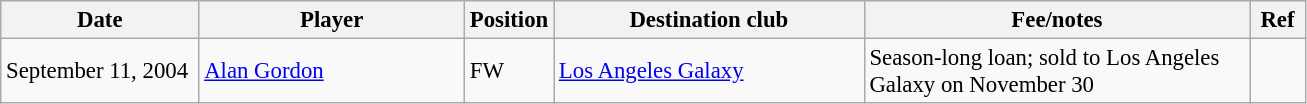<table class="wikitable" style="font-size:95%;">
<tr>
<th width=125px>Date</th>
<th width=170px>Player</th>
<th width=50px>Position</th>
<th width=200px>Destination club</th>
<th width=250px>Fee/notes</th>
<th width=30px>Ref</th>
</tr>
<tr>
<td>September 11, 2004</td>
<td> <a href='#'>Alan Gordon</a></td>
<td>FW</td>
<td> <a href='#'>Los Angeles Galaxy</a></td>
<td>Season-long loan; sold to Los Angeles Galaxy on November 30</td>
<td></td>
</tr>
</table>
